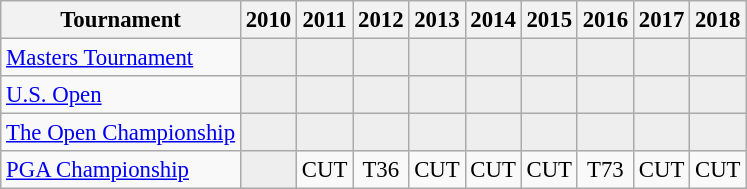<table class="wikitable" style="font-size:95%;text-align:center;">
<tr>
<th>Tournament</th>
<th>2010</th>
<th>2011</th>
<th>2012</th>
<th>2013</th>
<th>2014</th>
<th>2015</th>
<th>2016</th>
<th>2017</th>
<th>2018</th>
</tr>
<tr>
<td align=left><a href='#'>Masters Tournament</a></td>
<td style="background:#eeeeee;"></td>
<td style="background:#eeeeee;"></td>
<td style="background:#eeeeee;"></td>
<td style="background:#eeeeee;"></td>
<td style="background:#eeeeee;"></td>
<td style="background:#eeeeee;"></td>
<td style="background:#eeeeee;"></td>
<td style="background:#eeeeee;"></td>
<td style="background:#eeeeee;"></td>
</tr>
<tr>
<td align=left><a href='#'>U.S. Open</a></td>
<td style="background:#eeeeee;"></td>
<td style="background:#eeeeee;"></td>
<td style="background:#eeeeee;"></td>
<td style="background:#eeeeee;"></td>
<td style="background:#eeeeee;"></td>
<td style="background:#eeeeee;"></td>
<td style="background:#eeeeee;"></td>
<td style="background:#eeeeee;"></td>
<td style="background:#eeeeee;"></td>
</tr>
<tr>
<td align=left><a href='#'>The Open Championship</a></td>
<td style="background:#eeeeee;"></td>
<td style="background:#eeeeee;"></td>
<td style="background:#eeeeee;"></td>
<td style="background:#eeeeee;"></td>
<td style="background:#eeeeee;"></td>
<td style="background:#eeeeee;"></td>
<td style="background:#eeeeee;"></td>
<td style="background:#eeeeee;"></td>
<td style="background:#eeeeee;"></td>
</tr>
<tr>
<td align=left><a href='#'>PGA Championship</a></td>
<td style="background:#eeeeee;"></td>
<td>CUT</td>
<td>T36</td>
<td>CUT</td>
<td>CUT</td>
<td>CUT</td>
<td>T73</td>
<td>CUT</td>
<td>CUT</td>
</tr>
</table>
